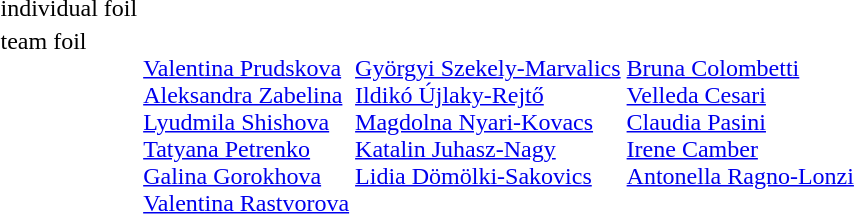<table>
<tr>
<td>individual foil<br></td>
<td></td>
<td></td>
<td></td>
</tr>
<tr valign="top">
<td>team foil<br></td>
<td valign=top><br><a href='#'>Valentina Prudskova</a><br><a href='#'>Aleksandra Zabelina</a><br><a href='#'>Lyudmila Shishova</a><br><a href='#'>Tatyana Petrenko</a><br><a href='#'>Galina Gorokhova</a><br><a href='#'>Valentina Rastvorova</a></td>
<td valign=top><br><a href='#'>Györgyi Szekely-Marvalics</a><br><a href='#'>Ildikó Újlaky-Rejtő</a><br><a href='#'>Magdolna Nyari-Kovacs</a><br><a href='#'>Katalin Juhasz-Nagy</a><br><a href='#'>Lidia Dömölki-Sakovics</a></td>
<td valign=top><br><a href='#'>Bruna Colombetti</a><br><a href='#'>Velleda Cesari</a><br><a href='#'>Claudia Pasini</a><br><a href='#'>Irene Camber</a><br><a href='#'>Antonella Ragno-Lonzi</a></td>
</tr>
</table>
